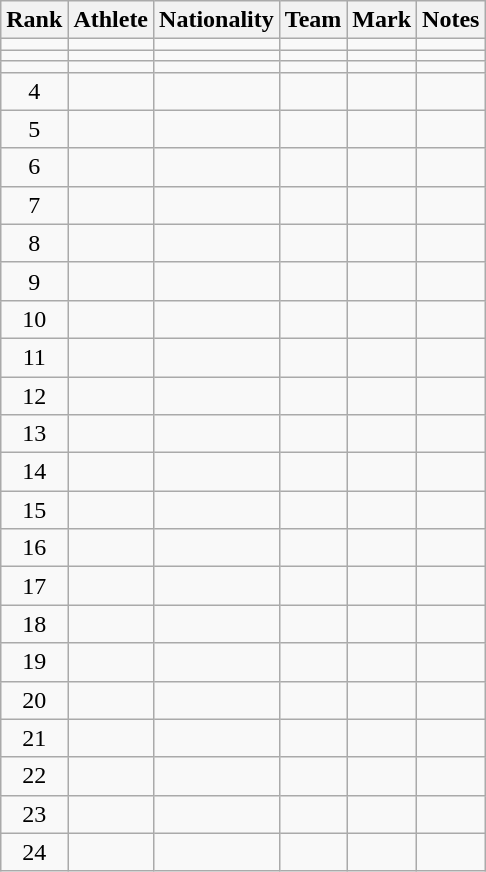<table class="wikitable sortable plainrowheaders" style="text-align:center">
<tr>
<th scope="col">Rank</th>
<th scope="col">Athlete</th>
<th scope="col">Nationality</th>
<th scope="col">Team</th>
<th scope="col">Mark</th>
<th scope="col">Notes</th>
</tr>
<tr>
<td></td>
<td align=left></td>
<td align=left></td>
<td></td>
<td></td>
<td></td>
</tr>
<tr>
<td></td>
<td align=left></td>
<td align=left></td>
<td></td>
<td></td>
<td></td>
</tr>
<tr>
<td></td>
<td align=left></td>
<td align=left></td>
<td></td>
<td></td>
<td></td>
</tr>
<tr>
<td>4</td>
<td align=left></td>
<td align=left></td>
<td></td>
<td></td>
<td></td>
</tr>
<tr>
<td>5</td>
<td align=left></td>
<td align=left></td>
<td></td>
<td></td>
<td></td>
</tr>
<tr>
<td>6</td>
<td align=left></td>
<td align=left></td>
<td></td>
<td></td>
<td></td>
</tr>
<tr>
<td>7</td>
<td align=left></td>
<td align=left></td>
<td></td>
<td></td>
<td></td>
</tr>
<tr>
<td>8</td>
<td align=left></td>
<td align=left></td>
<td></td>
<td></td>
<td></td>
</tr>
<tr>
<td>9</td>
<td align=left></td>
<td align=left></td>
<td></td>
<td></td>
<td></td>
</tr>
<tr>
<td>10</td>
<td align=left></td>
<td align=left></td>
<td></td>
<td></td>
<td></td>
</tr>
<tr>
<td>11</td>
<td align=left></td>
<td align=left></td>
<td></td>
<td></td>
<td></td>
</tr>
<tr>
<td>12</td>
<td align=left></td>
<td align=left></td>
<td></td>
<td></td>
<td></td>
</tr>
<tr>
<td>13</td>
<td align=left></td>
<td align=left></td>
<td></td>
<td></td>
<td></td>
</tr>
<tr>
<td>14</td>
<td align=left></td>
<td align=left></td>
<td></td>
<td></td>
<td></td>
</tr>
<tr>
<td>15</td>
<td align=left></td>
<td align=left></td>
<td></td>
<td></td>
<td></td>
</tr>
<tr>
<td>16</td>
<td align=left></td>
<td align=left></td>
<td></td>
<td></td>
<td></td>
</tr>
<tr>
<td>17</td>
<td align=left></td>
<td align=left></td>
<td></td>
<td></td>
<td></td>
</tr>
<tr>
<td>18</td>
<td align=left></td>
<td align=left></td>
<td></td>
<td></td>
<td></td>
</tr>
<tr>
<td>19</td>
<td align=left></td>
<td align=left></td>
<td></td>
<td></td>
<td></td>
</tr>
<tr>
<td>20</td>
<td align=left></td>
<td align=left></td>
<td></td>
<td></td>
<td></td>
</tr>
<tr>
<td>21</td>
<td align=left></td>
<td align=left></td>
<td></td>
<td></td>
<td></td>
</tr>
<tr>
<td>22</td>
<td align=left></td>
<td align=left></td>
<td></td>
<td></td>
<td></td>
</tr>
<tr>
<td>23</td>
<td align=left></td>
<td align=left></td>
<td></td>
<td></td>
<td></td>
</tr>
<tr>
<td>24</td>
<td align=left></td>
<td align=left></td>
<td></td>
<td></td>
<td></td>
</tr>
</table>
